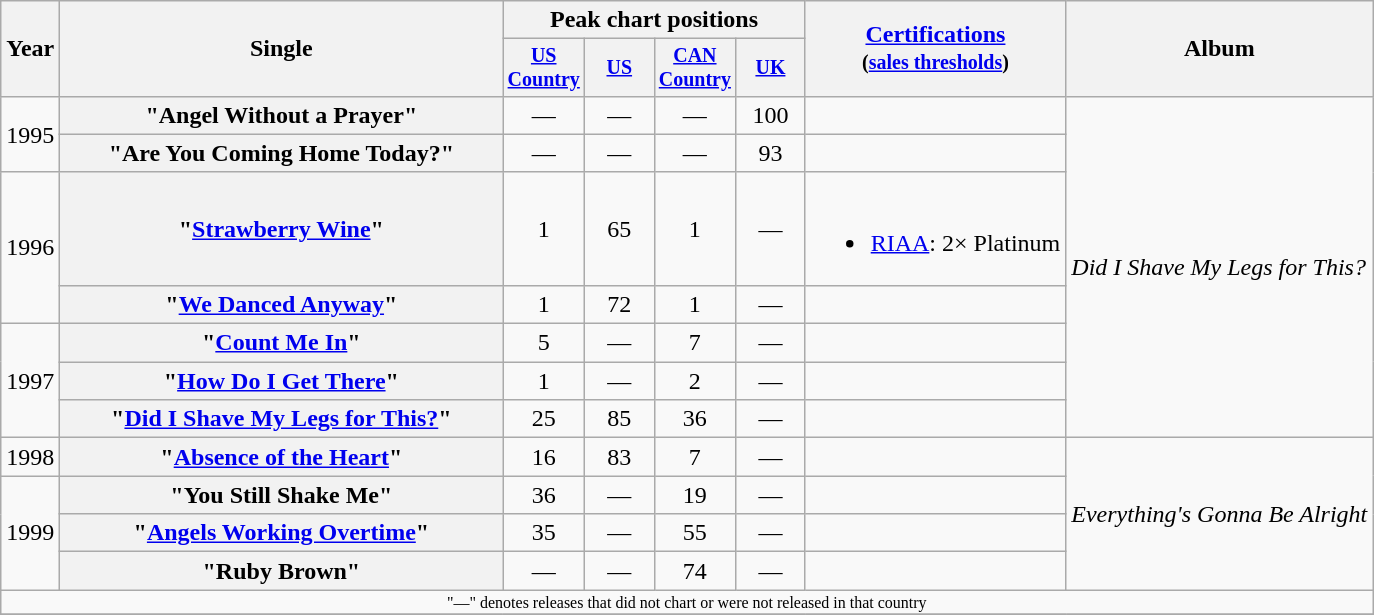<table class="wikitable plainrowheaders" style="text-align:center;">
<tr>
<th rowspan="2">Year</th>
<th rowspan="2" style="width:18em;">Single</th>
<th colspan="4">Peak chart positions</th>
<th rowspan="2"><a href='#'>Certifications</a><br><small>(<a href='#'>sales thresholds</a>)</small></th>
<th rowspan="2">Album</th>
</tr>
<tr style="font-size:smaller;">
<th width="40"><a href='#'>US Country</a><br></th>
<th width="40"><a href='#'>US</a><br></th>
<th width="40"><a href='#'>CAN Country</a><br></th>
<th width="40"><a href='#'>UK</a><br></th>
</tr>
<tr>
<td rowspan="2">1995</td>
<th scope="row">"Angel Without a Prayer"</th>
<td>—</td>
<td>—</td>
<td>—</td>
<td>100</td>
<td></td>
<td rowspan="7" align="left"><em>Did I Shave My Legs for This?</em></td>
</tr>
<tr>
<th scope="row">"Are You Coming Home Today?"</th>
<td>—</td>
<td>—</td>
<td>—</td>
<td>93</td>
<td></td>
</tr>
<tr>
<td rowspan="2">1996</td>
<th scope="row">"<a href='#'>Strawberry Wine</a>"</th>
<td>1</td>
<td>65</td>
<td>1</td>
<td>—</td>
<td><br><ul><li><a href='#'>RIAA</a>: 2× Platinum</li></ul></td>
</tr>
<tr>
<th scope="row">"<a href='#'>We Danced Anyway</a>"</th>
<td>1</td>
<td>72</td>
<td>1</td>
<td>—</td>
<td></td>
</tr>
<tr>
<td rowspan="3">1997</td>
<th scope="row">"<a href='#'>Count Me In</a>"</th>
<td>5</td>
<td>—</td>
<td>7</td>
<td>—</td>
<td></td>
</tr>
<tr>
<th scope="row">"<a href='#'>How Do I Get There</a>"</th>
<td>1</td>
<td>—</td>
<td>2</td>
<td>—</td>
<td></td>
</tr>
<tr>
<th scope="row">"<a href='#'>Did I Shave My Legs for This?</a>"</th>
<td>25</td>
<td>85</td>
<td>36</td>
<td>—</td>
<td></td>
</tr>
<tr>
<td>1998</td>
<th scope="row">"<a href='#'>Absence of the Heart</a>"</th>
<td>16</td>
<td>83</td>
<td>7</td>
<td>—</td>
<td></td>
<td rowspan="4" align="left"><em>Everything's Gonna Be Alright</em></td>
</tr>
<tr>
<td rowspan="3">1999</td>
<th scope="row">"You Still Shake Me"</th>
<td>36</td>
<td>—</td>
<td>19</td>
<td>—</td>
<td></td>
</tr>
<tr>
<th scope="row">"<a href='#'>Angels Working Overtime</a>"</th>
<td>35</td>
<td>—</td>
<td>55</td>
<td>—</td>
<td></td>
</tr>
<tr>
<th scope="row">"Ruby Brown"</th>
<td>—</td>
<td>—</td>
<td>74</td>
<td>—</td>
<td></td>
</tr>
<tr>
<td colspan="8" style="font-size:8pt">"—" denotes releases that did not chart or were not released in that country</td>
</tr>
<tr>
</tr>
</table>
